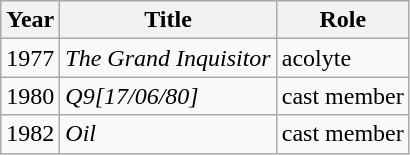<table class="wikitable sortable">
<tr>
<th>Year</th>
<th>Title</th>
<th>Role</th>
</tr>
<tr>
<td>1977</td>
<td><em>The Grand Inquisitor</em></td>
<td>acolyte</td>
</tr>
<tr>
<td>1980</td>
<td><em>Q9[17/06/80]</em></td>
<td>cast member</td>
</tr>
<tr>
<td>1982</td>
<td><em>Oil</em></td>
<td>cast member</td>
</tr>
</table>
